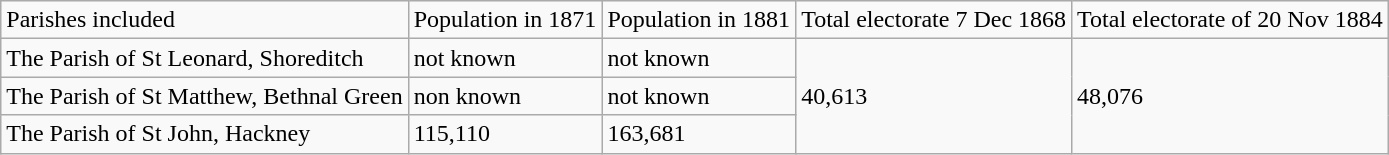<table class=wikitable>
<tr>
<td>Parishes included</td>
<td>Population in 1871</td>
<td>Population in 1881</td>
<td>Total electorate 7 Dec 1868</td>
<td>Total electorate of 20 Nov 1884</td>
</tr>
<tr>
<td>The Parish of St Leonard, Shoreditch</td>
<td>not known</td>
<td>not known</td>
<td rowspan=3>40,613</td>
<td rowspan=3>48,076</td>
</tr>
<tr>
<td>The Parish of St Matthew, Bethnal Green</td>
<td>non known</td>
<td>not known</td>
</tr>
<tr>
<td>The Parish of St John, Hackney</td>
<td>115,110</td>
<td>163,681</td>
</tr>
</table>
